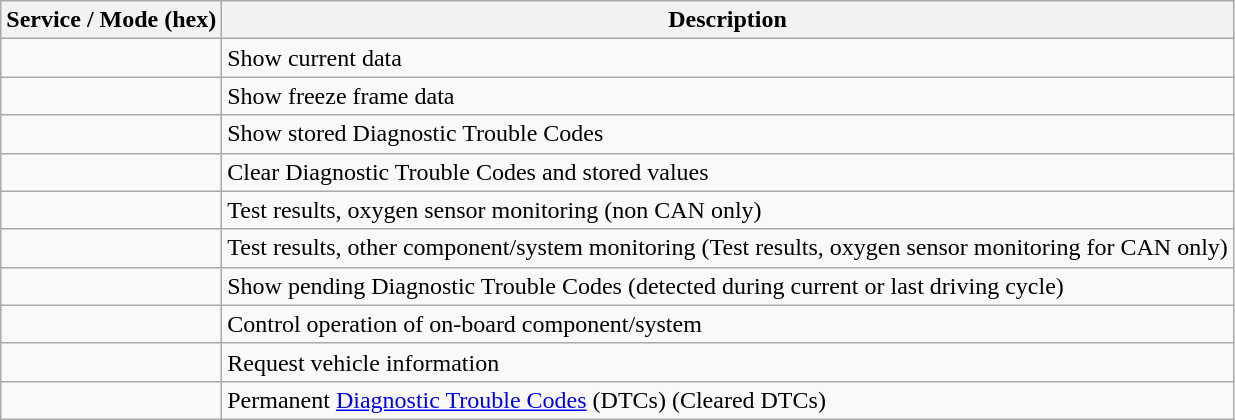<table class="wikitable">
<tr>
<th>Service / Mode (hex)</th>
<th>Description</th>
</tr>
<tr>
<td align="center"><a href='#'></a></td>
<td>Show current data</td>
</tr>
<tr>
<td align="center"><a href='#'></a></td>
<td>Show freeze frame data</td>
</tr>
<tr>
<td align="center"><a href='#'></a></td>
<td>Show stored Diagnostic Trouble Codes</td>
</tr>
<tr>
<td align="center"><a href='#'></a></td>
<td>Clear Diagnostic Trouble Codes and stored values</td>
</tr>
<tr>
<td align="center"><a href='#'></a></td>
<td>Test results, oxygen sensor monitoring (non CAN only)</td>
</tr>
<tr>
<td align="center"></td>
<td>Test results, other component/system monitoring (Test results, oxygen sensor monitoring for CAN only)</td>
</tr>
<tr>
<td align="center"></td>
<td>Show pending Diagnostic Trouble Codes (detected during current or last driving cycle)</td>
</tr>
<tr>
<td align="center"></td>
<td>Control operation of on-board component/system</td>
</tr>
<tr>
<td align="center"><a href='#'></a></td>
<td>Request vehicle information</td>
</tr>
<tr>
<td align="center"></td>
<td>Permanent <a href='#'>Diagnostic Trouble Codes</a> (DTCs) (Cleared DTCs)</td>
</tr>
</table>
